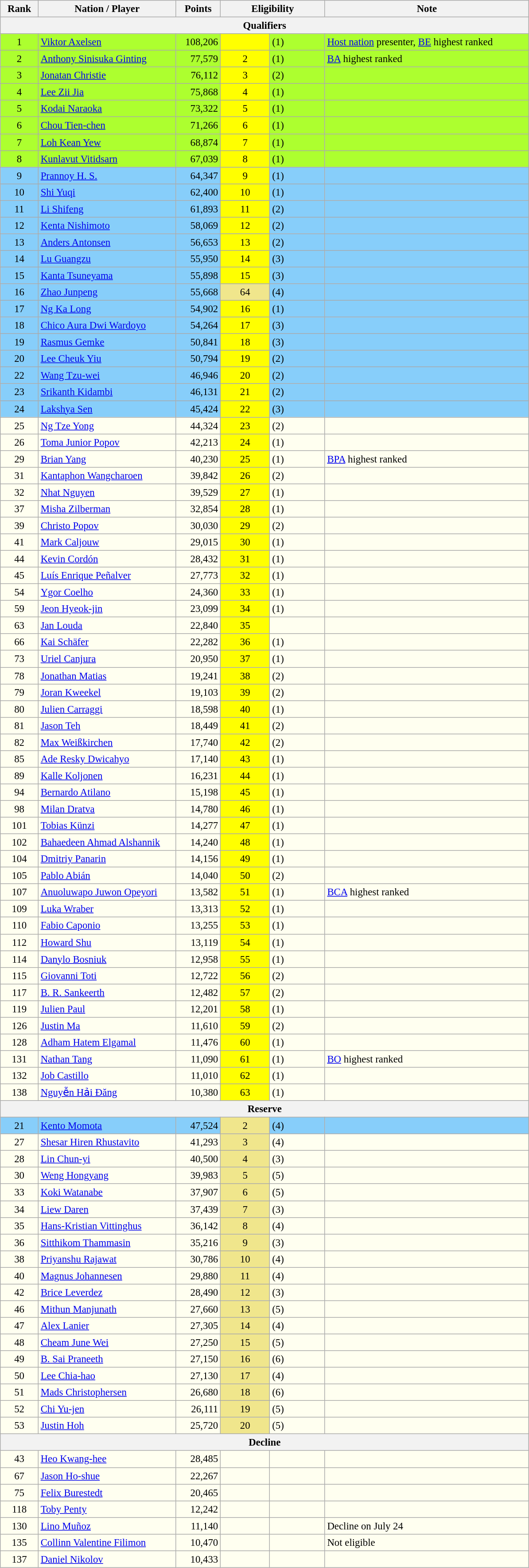<table class="sortable wikitable" style="font-size:95%">
<tr>
<th width="50">Rank</th>
<th width="200">Nation / Player</th>
<th width="60">Points</th>
<th colspan="2" width="150">Eligibility</th>
<th width="300">Note</th>
</tr>
<tr>
<th colspan="6">Qualifiers</th>
</tr>
<tr bgcolor="#ADFF2F">
<td align="center">1</td>
<td> <a href='#'>Viktor Axelsen</a></td>
<td align="right">108,206</td>
<td align="center" bgcolor="#FFFF00"></td>
<td> (1)</td>
<td><a href='#'>Host nation</a> presenter, <a href='#'>BE</a> highest ranked</td>
</tr>
<tr bgcolor="#ADFF2F">
<td align="center">2</td>
<td> <a href='#'>Anthony Sinisuka Ginting</a></td>
<td align="right">77,579</td>
<td align="center" bgcolor="#FFFF00"> 2</td>
<td> (1)</td>
<td><a href='#'>BA</a> highest ranked</td>
</tr>
<tr bgcolor="#ADFF2F">
<td align="center">3</td>
<td> <a href='#'>Jonatan Christie</a></td>
<td align="right">76,112</td>
<td align="center" bgcolor="#FFFF00"> 3</td>
<td> (2)</td>
<td></td>
</tr>
<tr bgcolor="#ADFF2F">
<td align="center">4</td>
<td> <a href='#'>Lee Zii Jia</a></td>
<td align="right">75,868</td>
<td align="center" bgcolor="#FFFF00"> 4</td>
<td> (1)</td>
<td></td>
</tr>
<tr bgcolor="#ADFF2F">
<td align="center">5</td>
<td> <a href='#'>Kodai Naraoka</a></td>
<td align="right">73,322</td>
<td align="center" bgcolor="#FFFF00"> 5</td>
<td> (1)</td>
<td></td>
</tr>
<tr bgcolor="#ADFF2F">
<td align="center">6</td>
<td> <a href='#'>Chou Tien-chen</a></td>
<td align="right">71,266</td>
<td align="center" bgcolor="#FFFF00"> 6</td>
<td> (1)</td>
<td></td>
</tr>
<tr bgcolor="#ADFF2F">
<td align="center">7</td>
<td> <a href='#'>Loh Kean Yew</a></td>
<td align="right">68,874</td>
<td align="center" bgcolor="#FFFF00"> 7</td>
<td> (1)</td>
<td></td>
</tr>
<tr bgcolor="#ADFF2F">
<td align="center">8</td>
<td> <a href='#'>Kunlavut Vitidsarn</a></td>
<td align="right">67,039</td>
<td align="center" bgcolor="#FFFF00"> 8</td>
<td> (1)</td>
<td></td>
</tr>
<tr bgcolor="#87CEFA">
<td align="center">9</td>
<td> <a href='#'>Prannoy H. S.</a></td>
<td align="right">64,347</td>
<td align="center" bgcolor="#FFFF00"> 9</td>
<td> (1)</td>
<td></td>
</tr>
<tr bgcolor="#87CEFA">
<td align="center">10</td>
<td> <a href='#'>Shi Yuqi</a></td>
<td align="right">62,400</td>
<td align="center" bgcolor="#FFFF00"> 10</td>
<td> (1)</td>
<td></td>
</tr>
<tr bgcolor="#87CEFA">
<td align="center">11</td>
<td> <a href='#'>Li Shifeng</a></td>
<td align="right">61,893</td>
<td align="center" bgcolor="#FFFF00"> 11</td>
<td> (2)</td>
<td></td>
</tr>
<tr bgcolor="#87CEFA">
<td align="center">12</td>
<td> <a href='#'>Kenta Nishimoto</a></td>
<td align="right">58,069</td>
<td align="center" bgcolor="#FFFF00"> 12</td>
<td> (2)</td>
<td></td>
</tr>
<tr bgcolor="#87CEFA">
<td align="center">13</td>
<td> <a href='#'>Anders Antonsen</a></td>
<td align="right">56,653</td>
<td align="center" bgcolor="#FFFF00"> 13</td>
<td> (2)</td>
<td></td>
</tr>
<tr bgcolor="#87CEFA">
<td align="center">14</td>
<td> <a href='#'>Lu Guangzu</a></td>
<td align="right">55,950</td>
<td align="center" bgcolor="#FFFF00"> 14</td>
<td> (3)</td>
<td></td>
</tr>
<tr bgcolor="#87CEFA">
<td align="center">15</td>
<td> <a href='#'>Kanta Tsuneyama</a></td>
<td align="right">55,898</td>
<td align="center" bgcolor="#FFFF00"> 15</td>
<td> (3)</td>
<td></td>
</tr>
<tr bgcolor="#87CEFA">
<td align="center">16</td>
<td> <a href='#'>Zhao Junpeng</a></td>
<td align="right">55,668</td>
<td align="center" bgcolor="#F0E68C"> 64</td>
<td> (4)</td>
<td></td>
</tr>
<tr bgcolor="#87CEFA">
<td align="center">17</td>
<td> <a href='#'>Ng Ka Long</a></td>
<td align="right">54,902</td>
<td align="center" bgcolor="#FFFF00"> 16</td>
<td> (1)</td>
<td></td>
</tr>
<tr bgcolor="#87CEFA">
<td align="center">18</td>
<td> <a href='#'>Chico Aura Dwi Wardoyo</a></td>
<td align="right">54,264</td>
<td align="center" bgcolor="#FFFF00"> 17</td>
<td> (3)</td>
<td></td>
</tr>
<tr bgcolor="#87CEFA">
<td align="center">19</td>
<td> <a href='#'>Rasmus Gemke</a></td>
<td align="right">50,841</td>
<td align="center" bgcolor="#FFFF00"> 18</td>
<td> (3)</td>
<td></td>
</tr>
<tr bgcolor="#87CEFA">
<td align="center">20</td>
<td> <a href='#'>Lee Cheuk Yiu</a></td>
<td align="right">50,794</td>
<td align="center" bgcolor="#FFFF00"> 19</td>
<td> (2)</td>
<td></td>
</tr>
<tr bgcolor="#87CEFA">
<td align="center">22</td>
<td> <a href='#'>Wang Tzu-wei</a></td>
<td align="right">46,946</td>
<td align="center" bgcolor="#FFFF00"> 20</td>
<td> (2)</td>
<td></td>
</tr>
<tr bgcolor="#87CEFA">
<td align="center">23</td>
<td> <a href='#'>Srikanth Kidambi</a></td>
<td align="right">46,131</td>
<td align="center" bgcolor="#FFFF00"> 21</td>
<td> (2)</td>
<td></td>
</tr>
<tr bgcolor="#87CEFA">
<td align="center">24</td>
<td> <a href='#'>Lakshya Sen</a></td>
<td align="right">45,424</td>
<td align="center" bgcolor="#FFFF00"> 22</td>
<td> (3)</td>
<td></td>
</tr>
<tr bgcolor="#FFFFF0">
<td align="center">25</td>
<td> <a href='#'>Ng Tze Yong</a></td>
<td align="right">44,324</td>
<td align="center" bgcolor="#FFFF00"> 23</td>
<td> (2)</td>
<td></td>
</tr>
<tr bgcolor="#FFFFF0">
<td align="center">26</td>
<td> <a href='#'>Toma Junior Popov</a></td>
<td align="right">42,213</td>
<td align="center" bgcolor="#FFFF00"> 24</td>
<td> (1)</td>
<td></td>
</tr>
<tr bgcolor="#FFFFF0">
<td align="center">29</td>
<td> <a href='#'>Brian Yang</a></td>
<td align="right">40,230</td>
<td align="center" bgcolor="#FFFF00"> 25</td>
<td> (1)</td>
<td><a href='#'>BPA</a> highest ranked</td>
</tr>
<tr bgcolor="#FFFFF0">
<td align="center">31</td>
<td> <a href='#'>Kantaphon Wangcharoen</a></td>
<td align="right">39,842</td>
<td align="center" bgcolor="#FFFF00"> 26</td>
<td> (2)</td>
<td></td>
</tr>
<tr bgcolor="#FFFFF0">
<td align="center">32</td>
<td> <a href='#'>Nhat Nguyen</a></td>
<td align="right">39,529</td>
<td align="center" bgcolor="#FFFF00"> 27</td>
<td> (1)</td>
<td></td>
</tr>
<tr bgcolor="#FFFFF0">
<td align="center">37</td>
<td> <a href='#'>Misha Zilberman</a></td>
<td align="right">32,854</td>
<td align="center" bgcolor="#FFFF00"> 28</td>
<td> (1)</td>
<td></td>
</tr>
<tr bgcolor="#FFFFF0">
<td align="center">39</td>
<td> <a href='#'>Christo Popov</a></td>
<td align="right">30,030</td>
<td align="center" bgcolor="#FFFF00"> 29</td>
<td> (2)</td>
<td></td>
</tr>
<tr bgcolor="#FFFFF0">
<td align="center">41</td>
<td> <a href='#'>Mark Caljouw</a></td>
<td align="right">29,015</td>
<td align="center" bgcolor="#FFFF00"> 30</td>
<td> (1)</td>
<td></td>
</tr>
<tr bgcolor="#FFFFF0">
<td align="center">44</td>
<td> <a href='#'>Kevin Cordón</a></td>
<td align="right">28,432</td>
<td align="center" bgcolor="#FFFF00"> 31</td>
<td> (1)</td>
<td></td>
</tr>
<tr bgcolor="#FFFFF0">
<td align="center">45</td>
<td> <a href='#'>Luís Enrique Peñalver</a></td>
<td align="right">27,773</td>
<td align="center" bgcolor="#FFFF00"> 32</td>
<td> (1)</td>
<td></td>
</tr>
<tr bgcolor="#FFFFF0">
<td align="center">54</td>
<td> <a href='#'>Ygor Coelho</a></td>
<td align="right">24,360</td>
<td align="center" bgcolor="#FFFF00"> 33</td>
<td> (1)</td>
<td></td>
</tr>
<tr bgcolor="#FFFFF0">
<td align="center">59</td>
<td> <a href='#'>Jeon Hyeok-jin</a></td>
<td align="right">23,099</td>
<td align="center" bgcolor="#FFFF00"> 34</td>
<td> (1)</td>
<td></td>
</tr>
<tr bgcolor="#FFFFF0">
<td align="center">63</td>
<td> <a href='#'>Jan Louda</a></td>
<td align="right">22,840</td>
<td align="center" bgcolor="#FFFF00"> 35</td>
<td></td>
<td></td>
</tr>
<tr bgcolor="#FFFFF0">
<td align="center">66</td>
<td> <a href='#'>Kai Schäfer</a></td>
<td align="right">22,282</td>
<td align="center" bgcolor="#FFFF00"> 36</td>
<td> (1)</td>
<td></td>
</tr>
<tr bgcolor="#FFFFF0">
<td align="center">73</td>
<td> <a href='#'>Uriel Canjura</a></td>
<td align="right">20,950</td>
<td align="center" bgcolor="#FFFF00"> 37</td>
<td> (1)</td>
<td></td>
</tr>
<tr bgcolor="#FFFFF0">
<td align="center">78</td>
<td> <a href='#'>Jonathan Matias</a></td>
<td align="right">19,241</td>
<td align="center" bgcolor="#FFFF00"> 38</td>
<td> (2)</td>
<td></td>
</tr>
<tr bgcolor="#FFFFF0">
<td align="center">79</td>
<td> <a href='#'>Joran Kweekel</a></td>
<td align="right">19,103</td>
<td align="center" bgcolor="#FFFF00"> 39</td>
<td> (2)</td>
<td></td>
</tr>
<tr bgcolor="#FFFFF0">
<td align="center">80</td>
<td> <a href='#'>Julien Carraggi</a></td>
<td align="right">18,598</td>
<td align="center" bgcolor="#FFFF00"> 40</td>
<td> (1)</td>
<td></td>
</tr>
<tr bgcolor="#FFFFF0">
<td align="center">81</td>
<td> <a href='#'>Jason Teh</a></td>
<td align="right">18,449</td>
<td align="center" bgcolor="#FFFF00"> 41</td>
<td> (2)</td>
<td></td>
</tr>
<tr bgcolor="#FFFFF0">
<td align="center">82</td>
<td> <a href='#'>Max Weißkirchen</a></td>
<td align="right">17,740</td>
<td align="center" bgcolor="#FFFF00"> 42</td>
<td> (2)</td>
<td></td>
</tr>
<tr bgcolor="#FFFFF0">
<td align="center">85</td>
<td> <a href='#'>Ade Resky Dwicahyo</a></td>
<td align="right">17,140</td>
<td align="center" bgcolor="#FFFF00"> 43</td>
<td> (1)</td>
<td></td>
</tr>
<tr bgcolor="#FFFFF0">
<td align="center">89</td>
<td> <a href='#'>Kalle Koljonen</a></td>
<td align="right">16,231</td>
<td align="center" bgcolor="#FFFF00"> 44</td>
<td> (1)</td>
<td></td>
</tr>
<tr bgcolor="#FFFFF0">
<td align="center">94</td>
<td> <a href='#'>Bernardo Atilano</a></td>
<td align="right">15,198</td>
<td align="center" bgcolor="#FFFF00"> 45</td>
<td> (1)</td>
<td></td>
</tr>
<tr bgcolor="#FFFFF0">
<td align="center">98</td>
<td> <a href='#'>Milan Dratva</a></td>
<td align="right">14,780</td>
<td align="center" bgcolor="#FFFF00"> 46</td>
<td> (1)</td>
<td></td>
</tr>
<tr bgcolor="#FFFFF0">
<td align="center">101</td>
<td> <a href='#'>Tobias Künzi</a></td>
<td align="right">14,277</td>
<td align="center" bgcolor="#FFFF00"> 47</td>
<td> (1)</td>
<td></td>
</tr>
<tr bgcolor="#FFFFF0">
<td align="center">102</td>
<td> <a href='#'>Bahaedeen Ahmad Alshannik</a></td>
<td align="right">14,240</td>
<td align="center" bgcolor="#FFFF00"> 48</td>
<td> (1)</td>
<td></td>
</tr>
<tr bgcolor="#FFFFF0">
<td align="center">104</td>
<td> <a href='#'>Dmitriy Panarin</a></td>
<td align="right">14,156</td>
<td align="center" bgcolor="#FFFF00"> 49</td>
<td> (1)</td>
<td></td>
</tr>
<tr bgcolor="#FFFFF0">
<td align="center">105</td>
<td> <a href='#'>Pablo Abián</a></td>
<td align="right">14,040</td>
<td align="center" bgcolor="#FFFF00"> 50</td>
<td> (2)</td>
<td></td>
</tr>
<tr bgcolor="#FFFFF0">
<td align="center">107</td>
<td> <a href='#'>Anuoluwapo Juwon Opeyori</a></td>
<td align="right">13,582</td>
<td align="center" bgcolor="#FFFF00"> 51</td>
<td> (1)</td>
<td><a href='#'>BCA</a> highest ranked</td>
</tr>
<tr bgcolor="#FFFFF0">
<td align="center">109</td>
<td> <a href='#'>Luka Wraber</a></td>
<td align="right">13,313</td>
<td align="center" bgcolor="#FFFF00"> 52</td>
<td> (1)</td>
<td></td>
</tr>
<tr bgcolor="#FFFFF0">
<td align="center">110</td>
<td> <a href='#'>Fabio Caponio</a></td>
<td align="right">13,255</td>
<td align="center" bgcolor="#FFFF00"> 53</td>
<td> (1)</td>
<td></td>
</tr>
<tr bgcolor="#FFFFF0">
<td align="center">112</td>
<td> <a href='#'>Howard Shu</a></td>
<td align="right">13,119</td>
<td align="center" bgcolor="#FFFF00"> 54</td>
<td> (1)</td>
<td></td>
</tr>
<tr bgcolor="#FFFFF0">
<td align="center">114</td>
<td> <a href='#'>Danylo Bosniuk</a></td>
<td align="right">12,958</td>
<td align="center" bgcolor="#FFFF00"> 55</td>
<td> (1)</td>
<td></td>
</tr>
<tr bgcolor="#FFFFF0">
<td align="center">115</td>
<td> <a href='#'>Giovanni Toti</a></td>
<td align="right">12,722</td>
<td align="center" bgcolor="#FFFF00"> 56</td>
<td> (2)</td>
<td></td>
</tr>
<tr bgcolor="#FFFFF0">
<td align="center">117</td>
<td> <a href='#'>B. R. Sankeerth</a></td>
<td align="right">12,482</td>
<td align="center" bgcolor="#FFFF00"> 57</td>
<td> (2)</td>
<td></td>
</tr>
<tr bgcolor="#FFFFF0">
<td align="center">119</td>
<td> <a href='#'>Julien Paul</a></td>
<td align="right">12,201</td>
<td align="center" bgcolor="#FFFF00"> 58</td>
<td> (1)</td>
<td></td>
</tr>
<tr bgcolor="#FFFFF0">
<td align="center">126</td>
<td> <a href='#'>Justin Ma</a></td>
<td align="right">11,610</td>
<td align="center" bgcolor="#FFFF00"> 59</td>
<td> (2)</td>
<td></td>
</tr>
<tr bgcolor="#FFFFF0">
<td align="center">128</td>
<td> <a href='#'>Adham Hatem Elgamal</a></td>
<td align="right">11,476</td>
<td align="center" bgcolor="#FFFF00"> 60</td>
<td> (1)</td>
<td></td>
</tr>
<tr bgcolor="#FFFFF0">
<td align="center">131</td>
<td> <a href='#'>Nathan Tang</a></td>
<td align="right">11,090</td>
<td align="center" bgcolor="#FFFF00"> 61</td>
<td> (1)</td>
<td><a href='#'>BO</a> highest ranked</td>
</tr>
<tr bgcolor="#FFFFF0">
<td align="center">132</td>
<td> <a href='#'>Job Castillo</a></td>
<td align="right">11,010</td>
<td align="center" bgcolor="#FFFF00"> 62</td>
<td> (1)</td>
<td></td>
</tr>
<tr bgcolor="#FFFFF0">
<td align="center">138</td>
<td> <a href='#'>Nguyễn Hải Đăng</a></td>
<td align="right">10,380</td>
<td align="center" bgcolor="#FFFF00"> 63</td>
<td> (1)</td>
<td></td>
</tr>
<tr>
<th colspan="6">Reserve</th>
</tr>
<tr bgcolor="#87CEFA">
<td align="center">21</td>
<td> <a href='#'>Kento Momota</a></td>
<td align="right">47,524</td>
<td align="center" bgcolor="#F0E68C">2</td>
<td> (4)</td>
<td></td>
</tr>
<tr bgcolor="#FFFFF0">
<td align="center">27</td>
<td> <a href='#'>Shesar Hiren Rhustavito</a></td>
<td align="right">41,293</td>
<td align="center" bgcolor="#F0E68C">3</td>
<td> (4)</td>
<td></td>
</tr>
<tr bgcolor="#FFFFF0">
<td align="center">28</td>
<td> <a href='#'>Lin Chun-yi</a></td>
<td align="right">40,500</td>
<td align="center" bgcolor="#F0E68C">4</td>
<td> (3)</td>
<td></td>
</tr>
<tr bgcolor="#FFFFF0">
<td align="center">30</td>
<td> <a href='#'>Weng Hongyang</a></td>
<td align="right">39,983</td>
<td align="center" bgcolor="#F0E68C">5</td>
<td> (5)</td>
<td></td>
</tr>
<tr bgcolor="#FFFFF0">
<td align="center">33</td>
<td> <a href='#'>Koki Watanabe</a></td>
<td align="right">37,907</td>
<td align="center" bgcolor="#F0E68C">6</td>
<td> (5)</td>
<td></td>
</tr>
<tr bgcolor="#FFFFF0">
<td align="center">34</td>
<td> <a href='#'>Liew Daren</a></td>
<td align="right">37,439</td>
<td align="center" bgcolor="#F0E68C">7</td>
<td> (3)</td>
<td></td>
</tr>
<tr bgcolor="#FFFFF0">
<td align="center">35</td>
<td> <a href='#'>Hans-Kristian Vittinghus</a></td>
<td align="right">36,142</td>
<td align="center" bgcolor="#F0E68C">8</td>
<td> (4)</td>
<td></td>
</tr>
<tr bgcolor="#FFFFF0">
<td align="center">36</td>
<td> <a href='#'>Sitthikom Thammasin</a></td>
<td align="right">35,216</td>
<td align="center" bgcolor="#F0E68C">9</td>
<td> (3)</td>
<td></td>
</tr>
<tr bgcolor="#FFFFF0">
<td align="center">38</td>
<td> <a href='#'>Priyanshu Rajawat</a></td>
<td align="right">30,786</td>
<td align="center" bgcolor="#F0E68C">10</td>
<td> (4)</td>
<td></td>
</tr>
<tr bgcolor="#FFFFF0">
<td align="center">40</td>
<td> <a href='#'>Magnus Johannesen</a></td>
<td align="right">29,880</td>
<td align="center" bgcolor="#F0E68C">11</td>
<td> (4)</td>
<td></td>
</tr>
<tr bgcolor="#FFFFF0">
<td align="center">42</td>
<td> <a href='#'>Brice Leverdez</a></td>
<td align="right">28,490</td>
<td align="center" bgcolor="#F0E68C">12</td>
<td> (3)</td>
<td></td>
</tr>
<tr bgcolor="#FFFFF0">
<td align="center">46</td>
<td> <a href='#'>Mithun Manjunath</a></td>
<td align="right">27,660</td>
<td align="center" bgcolor="#F0E68C">13</td>
<td> (5)</td>
<td></td>
</tr>
<tr bgcolor="#FFFFF0">
<td align="center">47</td>
<td> <a href='#'>Alex Lanier</a></td>
<td align="right">27,305</td>
<td align="center" bgcolor="#F0E68C">14</td>
<td> (4)</td>
<td></td>
</tr>
<tr bgcolor="#FFFFF0">
<td align="center">48</td>
<td> <a href='#'>Cheam June Wei</a></td>
<td align="right">27,250</td>
<td align="center" bgcolor="#F0E68C">15</td>
<td> (5)</td>
<td></td>
</tr>
<tr bgcolor="#FFFFF0">
<td align="center">49</td>
<td> <a href='#'>B. Sai Praneeth</a></td>
<td align="right">27,150</td>
<td align="center" bgcolor="#F0E68C">16</td>
<td> (6)</td>
<td></td>
</tr>
<tr bgcolor="#FFFFF0">
<td align="center">50</td>
<td> <a href='#'>Lee Chia-hao</a></td>
<td align="right">27,130</td>
<td align="center" bgcolor="#F0E68C">17</td>
<td> (4)</td>
<td></td>
</tr>
<tr bgcolor="#FFFFF0">
<td align="center">51</td>
<td> <a href='#'>Mads Christophersen</a></td>
<td align="right">26,680</td>
<td align="center" bgcolor="#F0E68C">18</td>
<td> (6)</td>
<td></td>
</tr>
<tr bgcolor="#FFFFF0">
<td align="center">52</td>
<td> <a href='#'>Chi Yu-jen</a></td>
<td align="right">26,111</td>
<td align="center" bgcolor="#F0E68C">19</td>
<td> (5)</td>
<td></td>
</tr>
<tr bgcolor="#FFFFF0">
<td align="center">53</td>
<td> <a href='#'>Justin Hoh</a></td>
<td align="right">25,720</td>
<td align="center" bgcolor="#F0E68C">20</td>
<td> (5)</td>
<td></td>
</tr>
<tr>
<th colspan="6">Decline</th>
</tr>
<tr bgcolor="#FFFFF0">
<td align="center">43</td>
<td> <a href='#'>Heo Kwang-hee</a></td>
<td align="right">28,485</td>
<td></td>
<td></td>
<td></td>
</tr>
<tr bgcolor="#FFFFF0">
<td align="center">67</td>
<td> <a href='#'>Jason Ho-shue</a></td>
<td align="right">22,267</td>
<td></td>
<td></td>
<td></td>
</tr>
<tr bgcolor="#FFFFF0">
<td align="center">75</td>
<td> <a href='#'>Felix Burestedt</a></td>
<td align="right">20,465</td>
<td></td>
<td></td>
<td></td>
</tr>
<tr bgcolor="#FFFFF0">
<td align="center">118</td>
<td> <a href='#'>Toby Penty</a></td>
<td align="right">12,242</td>
<td></td>
<td></td>
<td></td>
</tr>
<tr bgcolor="#FFFFF0">
<td align="center">130</td>
<td> <a href='#'>Lino Muñoz</a></td>
<td align="right">11,140</td>
<td></td>
<td></td>
<td>Decline on July 24</td>
</tr>
<tr bgcolor="#FFFFF0">
<td align="center">135</td>
<td> <a href='#'>Collinn Valentine Filimon</a></td>
<td align="right">10,470</td>
<td></td>
<td></td>
<td>Not eligible</td>
</tr>
<tr bgcolor="#FFFFF0">
<td align="center">137</td>
<td> <a href='#'>Daniel Nikolov</a></td>
<td align="right">10,433</td>
<td></td>
<td></td>
<td></td>
</tr>
</table>
